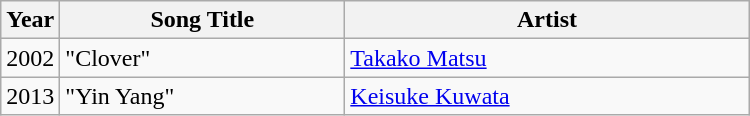<table class="wikitable" style="width:500px">
<tr>
<th width=10>Year</th>
<th>Song Title</th>
<th>Artist</th>
</tr>
<tr>
<td>2002</td>
<td>"Clover"</td>
<td><a href='#'>Takako Matsu</a></td>
</tr>
<tr>
<td>2013</td>
<td>"Yin Yang"</td>
<td><a href='#'>Keisuke Kuwata</a></td>
</tr>
</table>
